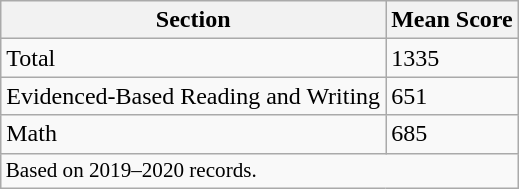<table class="wikitable">
<tr>
<th>Section</th>
<th>Mean Score</th>
</tr>
<tr>
<td>Total</td>
<td>1335</td>
</tr>
<tr>
<td>Evidenced-Based Reading and Writing</td>
<td>651</td>
</tr>
<tr>
<td>Math</td>
<td>685</td>
</tr>
<tr>
<td colspan=3 style="font-size:88%">Based on 2019–2020 records.</td>
</tr>
</table>
